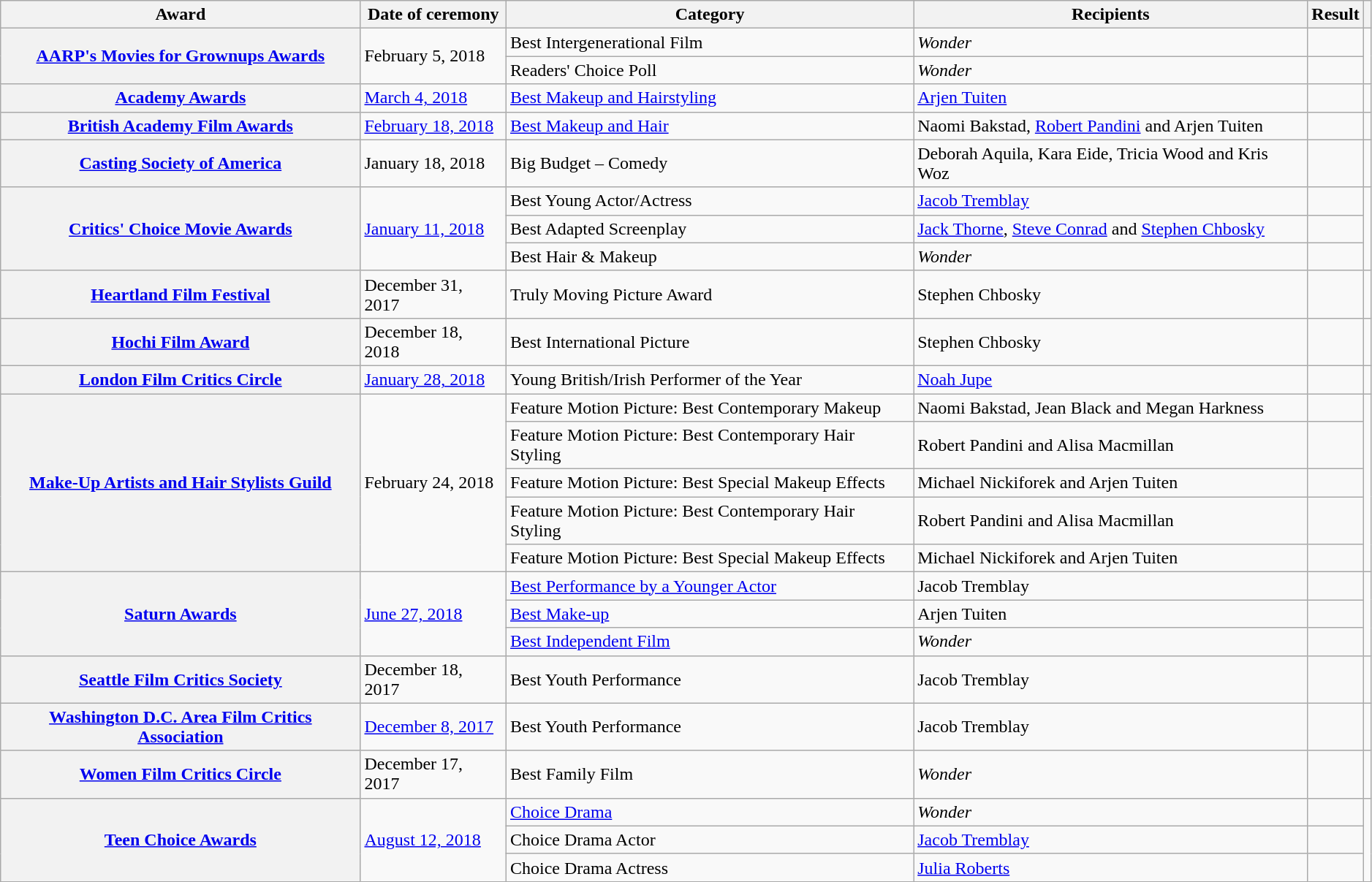<table class="wikitable sortable plainrowheaders" style="width: 99%;">
<tr>
<th scope="col">Award</th>
<th scope="col">Date of ceremony</th>
<th scope="col">Category</th>
<th scope="col">Recipients</th>
<th scope="col">Result</th>
<th scope="col" class="unsortable"></th>
</tr>
<tr>
<th scope="row" rowspan="2"><a href='#'>AARP's Movies for Grownups Awards</a></th>
<td rowspan="2">February 5, 2018</td>
<td>Best Intergenerational Film</td>
<td><em>Wonder</em></td>
<td></td>
<td rowspan="2" style="text-align:center;"></td>
</tr>
<tr>
<td>Readers' Choice Poll</td>
<td><em>Wonder</em></td>
<td></td>
</tr>
<tr>
<th scope="row"><a href='#'>Academy Awards</a></th>
<td><a href='#'>March 4, 2018</a></td>
<td><a href='#'>Best Makeup and Hairstyling</a></td>
<td><a href='#'>Arjen Tuiten</a></td>
<td></td>
<td style="text-align:center;"></td>
</tr>
<tr>
<th scope="row"><a href='#'>British Academy Film Awards</a></th>
<td><a href='#'>February 18, 2018</a></td>
<td><a href='#'>Best Makeup and Hair</a></td>
<td>Naomi Bakstad, <a href='#'>Robert Pandini</a> and Arjen Tuiten</td>
<td></td>
<td style="text-align:center;"></td>
</tr>
<tr>
<th scope="row"><a href='#'>Casting Society of America</a></th>
<td>January 18, 2018</td>
<td>Big Budget – Comedy</td>
<td>Deborah Aquila, Kara Eide, Tricia Wood and Kris Woz</td>
<td></td>
<td style="text-align:center;"></td>
</tr>
<tr>
<th scope="row" rowspan="3"><a href='#'>Critics' Choice Movie Awards</a></th>
<td rowspan="3"><a href='#'>January 11, 2018</a></td>
<td>Best Young Actor/Actress</td>
<td><a href='#'>Jacob Tremblay</a></td>
<td></td>
<td rowspan="3" style="text-align:center;"></td>
</tr>
<tr>
<td>Best Adapted Screenplay</td>
<td><a href='#'>Jack Thorne</a>, <a href='#'>Steve Conrad</a> and <a href='#'>Stephen Chbosky</a></td>
<td></td>
</tr>
<tr>
<td>Best Hair & Makeup</td>
<td><em>Wonder</em></td>
<td></td>
</tr>
<tr>
<th scope="row"><a href='#'>Heartland Film Festival</a></th>
<td>December 31, 2017</td>
<td>Truly Moving Picture Award</td>
<td>Stephen Chbosky</td>
<td></td>
<td style="text-align:center;"></td>
</tr>
<tr>
<th scope="row"><a href='#'>Hochi Film Award</a></th>
<td>December 18, 2018</td>
<td>Best International Picture</td>
<td>Stephen Chbosky</td>
<td></td>
<td style="text-align:center;"></td>
</tr>
<tr>
<th scope="row"><a href='#'>London Film Critics Circle</a></th>
<td><a href='#'>January 28, 2018</a></td>
<td>Young British/Irish Performer of the Year</td>
<td><a href='#'>Noah Jupe</a></td>
<td></td>
<td style="text-align:center;"></td>
</tr>
<tr>
<th scope="row" rowspan="5"><a href='#'>Make-Up Artists and Hair Stylists Guild</a></th>
<td rowspan="5">February 24, 2018</td>
<td>Feature Motion Picture: Best Contemporary Makeup</td>
<td>Naomi Bakstad, Jean Black and Megan Harkness</td>
<td></td>
<td rowspan="5" style="text-align:center;"></td>
</tr>
<tr>
<td>Feature Motion Picture: Best Contemporary Hair Styling</td>
<td>Robert Pandini and Alisa Macmillan</td>
<td></td>
</tr>
<tr>
<td>Feature Motion Picture: Best Special Makeup Effects</td>
<td>Michael Nickiforek and Arjen Tuiten</td>
<td></td>
</tr>
<tr>
<td>Feature Motion Picture: Best Contemporary Hair Styling</td>
<td>Robert Pandini and Alisa Macmillan</td>
<td></td>
</tr>
<tr>
<td>Feature Motion Picture: Best Special Makeup Effects</td>
<td>Michael Nickiforek and Arjen Tuiten</td>
<td></td>
</tr>
<tr>
<th scope="row" rowspan="3"><a href='#'>Saturn Awards</a></th>
<td rowspan="3"><a href='#'>June 27, 2018</a></td>
<td><a href='#'>Best Performance by a Younger Actor</a></td>
<td>Jacob Tremblay</td>
<td></td>
<td rowspan="3" style="text-align:center;"></td>
</tr>
<tr>
<td><a href='#'>Best Make-up</a></td>
<td>Arjen Tuiten</td>
<td></td>
</tr>
<tr>
<td><a href='#'>Best Independent Film</a></td>
<td><em>Wonder</em></td>
<td></td>
</tr>
<tr>
<th scope="row"><a href='#'>Seattle Film Critics Society</a></th>
<td>December 18, 2017</td>
<td>Best Youth Performance</td>
<td>Jacob Tremblay</td>
<td></td>
<td style="text-align:center;"></td>
</tr>
<tr>
<th scope="row"><a href='#'>Washington D.C. Area Film Critics Association</a></th>
<td><a href='#'>December 8, 2017</a></td>
<td>Best Youth Performance</td>
<td>Jacob Tremblay</td>
<td></td>
<td style="text-align:center;"></td>
</tr>
<tr>
<th scope="row"><a href='#'>Women Film Critics Circle</a></th>
<td>December 17, 2017</td>
<td>Best Family Film</td>
<td><em>Wonder</em></td>
<td></td>
<td style="text-align:center;"><br></td>
</tr>
<tr>
<th scope="row" rowspan="3"><a href='#'>Teen Choice Awards</a></th>
<td rowspan="3"><a href='#'>August 12, 2018</a></td>
<td><a href='#'>Choice Drama</a></td>
<td><em>Wonder</em></td>
<td></td>
<td rowspan="3" style="text-align:center;"></td>
</tr>
<tr>
<td>Choice Drama Actor</td>
<td><a href='#'>Jacob Tremblay</a></td>
<td></td>
</tr>
<tr>
<td>Choice Drama Actress</td>
<td><a href='#'>Julia Roberts</a></td>
<td></td>
</tr>
</table>
